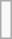<table class="wikitable mw-collapsible mw-collapsed">
<tr>
<td><br>

</td>
</tr>
</table>
